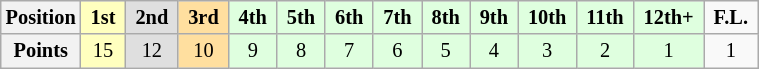<table class="wikitable" style="font-size:85%; text-align:center">
<tr>
<th>Position</th>
<td style="background:#ffffbf;"> <strong>1st</strong> </td>
<td style="background:#dfdfdf;"> <strong>2nd</strong> </td>
<td style="background:#ffdf9f;"> <strong>3rd</strong> </td>
<td style="background:#dfffdf;"> <strong>4th</strong> </td>
<td style="background:#dfffdf;"> <strong>5th</strong> </td>
<td style="background:#dfffdf;"> <strong>6th</strong> </td>
<td style="background:#dfffdf;"> <strong>7th</strong> </td>
<td style="background:#dfffdf;"> <strong>8th</strong> </td>
<td style="background:#dfffdf;"> <strong>9th</strong> </td>
<td style="background:#dfffdf;"> <strong>10th</strong> </td>
<td style="background:#dfffdf;"> <strong>11th</strong> </td>
<td style="background:#dfffdf;"> <strong>12th+</strong> </td>
<td> <strong>F.L.</strong> </td>
</tr>
<tr>
<th>Points</th>
<td style="background:#ffffbf;">15</td>
<td style="background:#dfdfdf;">12</td>
<td style="background:#ffdf9f;">10</td>
<td style="background:#dfffdf;">9</td>
<td style="background:#dfffdf;">8</td>
<td style="background:#dfffdf;">7</td>
<td style="background:#dfffdf;">6</td>
<td style="background:#dfffdf;">5</td>
<td style="background:#dfffdf;">4</td>
<td style="background:#dfffdf;">3</td>
<td style="background:#dfffdf;">2</td>
<td style="background:#dfffdf;">1</td>
<td>1</td>
</tr>
</table>
